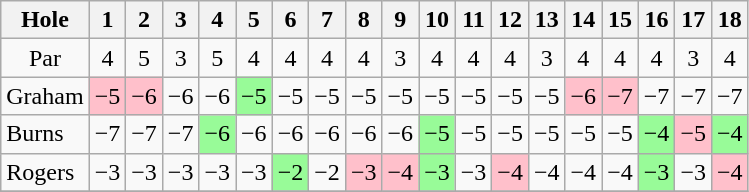<table class="wikitable" style="text-align:center">
<tr>
<th>Hole</th>
<th> 1 </th>
<th> 2 </th>
<th> 3 </th>
<th> 4 </th>
<th> 5 </th>
<th> 6 </th>
<th> 7 </th>
<th> 8 </th>
<th> 9 </th>
<th>10</th>
<th>11</th>
<th>12</th>
<th>13</th>
<th>14</th>
<th>15</th>
<th>16</th>
<th>17</th>
<th>18</th>
</tr>
<tr>
<td>Par</td>
<td>4</td>
<td>5</td>
<td>3</td>
<td>5</td>
<td>4</td>
<td>4</td>
<td>4</td>
<td>4</td>
<td>3</td>
<td>4</td>
<td>4</td>
<td>4</td>
<td>3</td>
<td>4</td>
<td>4</td>
<td>4</td>
<td>3</td>
<td>4</td>
</tr>
<tr>
<td align=left> Graham</td>
<td style="background: Pink;">−5</td>
<td style="background: Pink;">−6</td>
<td>−6</td>
<td>−6</td>
<td style="background: PaleGreen;">−5</td>
<td>−5</td>
<td>−5</td>
<td>−5</td>
<td>−5</td>
<td>−5</td>
<td>−5</td>
<td>−5</td>
<td>−5</td>
<td style="background: Pink;">−6</td>
<td style="background: Pink;">−7</td>
<td>−7</td>
<td>−7</td>
<td>−7</td>
</tr>
<tr>
<td align=left> Burns</td>
<td>−7</td>
<td>−7</td>
<td>−7</td>
<td style="background: PaleGreen;">−6</td>
<td>−6</td>
<td>−6</td>
<td>−6</td>
<td>−6</td>
<td>−6</td>
<td style="background: PaleGreen;">−5</td>
<td>−5</td>
<td>−5</td>
<td>−5</td>
<td>−5</td>
<td>−5</td>
<td style="background: PaleGreen;">−4</td>
<td style="background: Pink;">−5</td>
<td style="background: PaleGreen;">−4</td>
</tr>
<tr>
<td align=left> Rogers</td>
<td>−3</td>
<td>−3</td>
<td>−3</td>
<td>−3</td>
<td>−3</td>
<td style="background: PaleGreen;">−2</td>
<td>−2</td>
<td style="background: Pink;">−3</td>
<td style="background: Pink;">−4</td>
<td style="background: PaleGreen;">−3</td>
<td>−3</td>
<td style="background: Pink;">−4</td>
<td>−4</td>
<td>−4</td>
<td>−4</td>
<td style="background: PaleGreen;">−3</td>
<td>−3</td>
<td style="background: Pink;">−4</td>
</tr>
<tr>
</tr>
</table>
